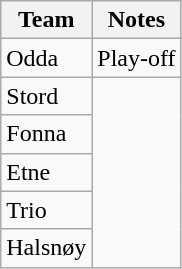<table class="wikitable">
<tr>
<th>Team</th>
<th>Notes</th>
</tr>
<tr>
<td>Odda</td>
<td>Play-off</td>
</tr>
<tr>
<td>Stord</td>
</tr>
<tr>
<td>Fonna</td>
</tr>
<tr>
<td>Etne</td>
</tr>
<tr>
<td>Trio</td>
</tr>
<tr>
<td>Halsnøy</td>
</tr>
</table>
